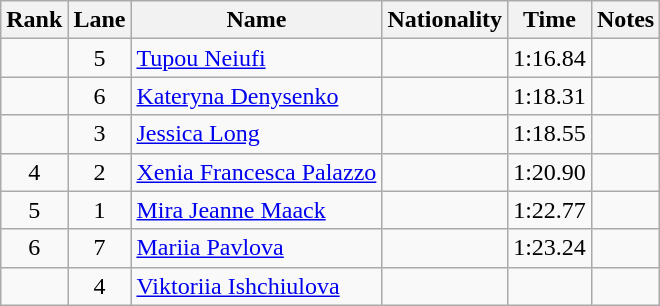<table class="wikitable sortable" style="text-align:center">
<tr>
<th>Rank</th>
<th>Lane</th>
<th>Name</th>
<th>Nationality</th>
<th>Time</th>
<th>Notes</th>
</tr>
<tr>
<td></td>
<td>5</td>
<td align="left"><a href='#'>Tupou Neiufi</a></td>
<td align="left"></td>
<td>1:16.84</td>
<td></td>
</tr>
<tr>
<td></td>
<td>6</td>
<td align="left"><a href='#'>Kateryna Denysenko</a></td>
<td align="left"></td>
<td>1:18.31</td>
<td></td>
</tr>
<tr>
<td></td>
<td>3</td>
<td align="left"><a href='#'>Jessica Long</a></td>
<td align="left"></td>
<td>1:18.55</td>
<td></td>
</tr>
<tr>
<td>4</td>
<td>2</td>
<td align="left"><a href='#'>Xenia Francesca Palazzo</a></td>
<td align="left"></td>
<td>1:20.90</td>
<td></td>
</tr>
<tr>
<td>5</td>
<td>1</td>
<td align="left"><a href='#'>Mira Jeanne Maack</a></td>
<td align="left"></td>
<td>1:22.77</td>
<td></td>
</tr>
<tr>
<td>6</td>
<td>7</td>
<td align="left"><a href='#'>Mariia Pavlova</a></td>
<td align="left"></td>
<td>1:23.24</td>
<td></td>
</tr>
<tr>
<td></td>
<td>4</td>
<td align="left"><a href='#'>Viktoriia Ishchiulova</a></td>
<td align="left"></td>
<td></td>
<td></td>
</tr>
</table>
